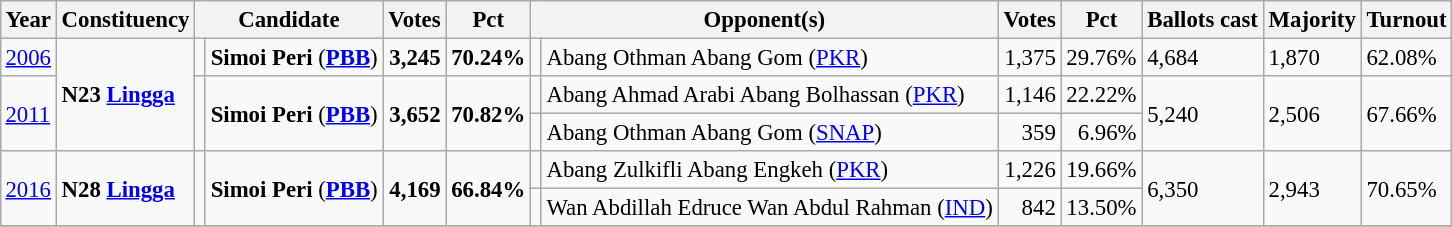<table class="wikitable" style="margin:0.5em ; font-size:95%">
<tr>
<th>Year</th>
<th>Constituency</th>
<th colspan=2>Candidate</th>
<th>Votes</th>
<th>Pct</th>
<th colspan=2>Opponent(s)</th>
<th>Votes</th>
<th>Pct</th>
<th>Ballots cast</th>
<th>Majority</th>
<th>Turnout</th>
</tr>
<tr>
<td><a href='#'>2006</a></td>
<td rowspan=3><strong>N23 <a href='#'>Lingga</a></strong></td>
<td></td>
<td><strong>Simoi Peri</strong> (<a href='#'><strong>PBB</strong></a>)</td>
<td align=right><strong>3,245</strong></td>
<td><strong>70.24%</strong></td>
<td></td>
<td>Abang Othman Abang Gom (<a href='#'>PKR</a>)</td>
<td align=right>1,375</td>
<td>29.76%</td>
<td>4,684</td>
<td>1,870</td>
<td>62.08%</td>
</tr>
<tr>
<td rowspan=2><a href='#'>2011</a></td>
<td rowspan=2 ></td>
<td rowspan=2><strong>Simoi Peri</strong> (<a href='#'><strong>PBB</strong></a>)</td>
<td rowspan=2 align=right><strong>3,652</strong></td>
<td rowspan=2><strong>70.82%</strong></td>
<td></td>
<td>Abang Ahmad Arabi Abang Bolhassan (<a href='#'>PKR</a>)</td>
<td align=right>1,146</td>
<td>22.22%</td>
<td rowspan=2>5,240</td>
<td rowspan=2>2,506</td>
<td rowspan=2>67.66%</td>
</tr>
<tr>
<td bgcolor=></td>
<td>Abang Othman Abang Gom	(<a href='#'>SNAP</a>)</td>
<td align=right>359</td>
<td align=right>6.96%</td>
</tr>
<tr>
<td rowspan=2><a href='#'>2016</a></td>
<td rowspan=2><strong>N28 <a href='#'>Lingga</a></strong></td>
<td rowspan=2 ></td>
<td rowspan=2><strong>Simoi Peri</strong> (<a href='#'><strong>PBB</strong></a>)</td>
<td rowspan=2 align=right><strong>4,169</strong></td>
<td rowspan=2><strong>66.84%</strong></td>
<td></td>
<td>Abang Zulkifli Abang Engkeh (<a href='#'>PKR</a>)</td>
<td align=right>1,226</td>
<td>19.66%</td>
<td rowspan=2>6,350</td>
<td rowspan=2>2,943</td>
<td rowspan=2>70.65%</td>
</tr>
<tr>
<td></td>
<td>Wan Abdillah Edruce Wan Abdul Rahman (<a href='#'>IND</a>)</td>
<td align=right>842</td>
<td>13.50%</td>
</tr>
<tr>
</tr>
</table>
